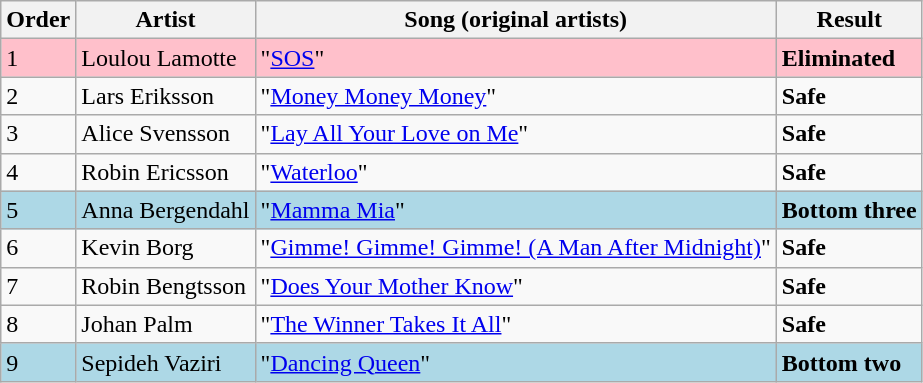<table class=wikitable>
<tr>
<th>Order</th>
<th>Artist</th>
<th>Song (original artists)</th>
<th>Result</th>
</tr>
<tr style="background:pink;">
<td>1</td>
<td>Loulou Lamotte</td>
<td>"<a href='#'>SOS</a>"</td>
<td><strong>Eliminated</strong></td>
</tr>
<tr>
<td>2</td>
<td>Lars Eriksson</td>
<td>"<a href='#'>Money Money Money</a>"</td>
<td><strong>Safe</strong></td>
</tr>
<tr>
<td>3</td>
<td>Alice Svensson</td>
<td>"<a href='#'>Lay All Your Love on Me</a>"</td>
<td><strong>Safe</strong></td>
</tr>
<tr>
<td>4</td>
<td>Robin Ericsson</td>
<td>"<a href='#'>Waterloo</a>"</td>
<td><strong>Safe</strong></td>
</tr>
<tr style="background:lightblue;">
<td>5</td>
<td>Anna Bergendahl</td>
<td>"<a href='#'>Mamma Mia</a>"</td>
<td><strong>Bottom three</strong></td>
</tr>
<tr>
<td>6</td>
<td>Kevin Borg</td>
<td>"<a href='#'>Gimme! Gimme! Gimme! (A Man After Midnight)</a>"</td>
<td><strong>Safe</strong></td>
</tr>
<tr>
<td>7</td>
<td>Robin Bengtsson</td>
<td>"<a href='#'>Does Your Mother Know</a>"</td>
<td><strong>Safe</strong></td>
</tr>
<tr>
<td>8</td>
<td>Johan Palm</td>
<td>"<a href='#'>The Winner Takes It All</a>"</td>
<td><strong>Safe</strong></td>
</tr>
<tr style="background:lightblue;">
<td>9</td>
<td>Sepideh Vaziri</td>
<td>"<a href='#'>Dancing Queen</a>"</td>
<td><strong>Bottom two</strong></td>
</tr>
</table>
